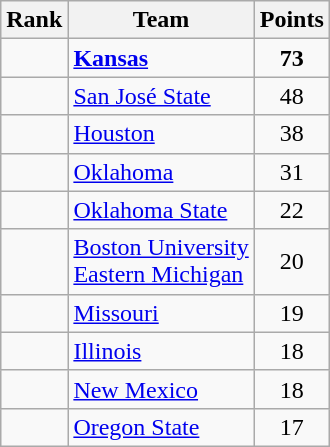<table class="wikitable sortable" style="text-align:center">
<tr>
<th>Rank</th>
<th>Team</th>
<th>Points</th>
</tr>
<tr>
<td></td>
<td align="left"><strong><a href='#'>Kansas</a></strong></td>
<td><strong>73</strong></td>
</tr>
<tr>
<td></td>
<td align="left"><a href='#'>San José State</a></td>
<td>48</td>
</tr>
<tr>
<td></td>
<td align="left"><a href='#'>Houston</a></td>
<td>38</td>
</tr>
<tr>
<td></td>
<td align="left"><a href='#'>Oklahoma</a></td>
<td>31</td>
</tr>
<tr>
<td></td>
<td align="left"><a href='#'>Oklahoma State</a></td>
<td>22</td>
</tr>
<tr>
<td></td>
<td align="left"><a href='#'>Boston University</a><br><a href='#'>Eastern Michigan</a></td>
<td>20</td>
</tr>
<tr>
<td></td>
<td align="left"><a href='#'>Missouri</a></td>
<td>19</td>
</tr>
<tr>
<td></td>
<td align="left"><a href='#'>Illinois</a></td>
<td>18</td>
</tr>
<tr>
<td></td>
<td align="left"><a href='#'>New Mexico</a></td>
<td>18</td>
</tr>
<tr>
<td></td>
<td align="left"><a href='#'>Oregon State</a></td>
<td>17</td>
</tr>
</table>
